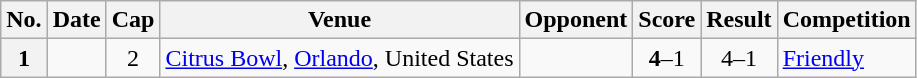<table class="wikitable sortable plainrowheaders">
<tr>
<th scope="col">No.</th>
<th scope="col" data-sort-type="date">Date</th>
<th scope="col">Cap</th>
<th scope="col">Venue</th>
<th scope="col">Opponent</th>
<th scope="col" class="unsortable">Score</th>
<th scope="col" class="unsortable">Result</th>
<th scope="col">Competition</th>
</tr>
<tr>
<th>1</th>
<td></td>
<td align="center">2</td>
<td><a href='#'>Citrus Bowl</a>, <a href='#'>Orlando</a>, United States</td>
<td></td>
<td align="center"><strong>4</strong>–1</td>
<td align="center">4–1</td>
<td><a href='#'>Friendly</a></td>
</tr>
</table>
